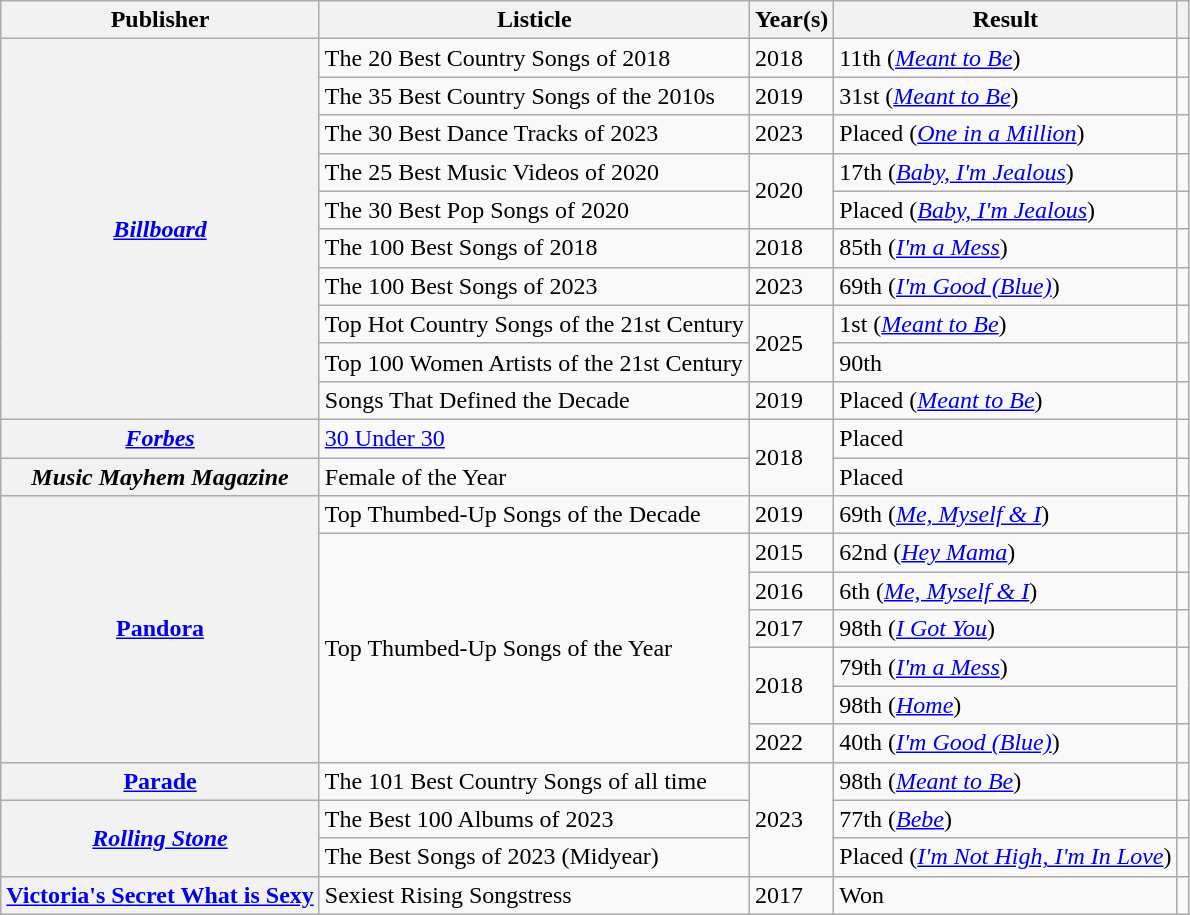<table class="wikitable plainrowheaders sortable" style="margin-right: 0;">
<tr>
<th scope="col">Publisher</th>
<th scope="col">Listicle</th>
<th scope="col">Year(s)</th>
<th scope="col">Result</th>
<th scope="col" class="unsortable"></th>
</tr>
<tr>
<th rowspan="10" scope="row"><em><a href='#'>Billboard</a></em></th>
<td>The 20 Best Country Songs of 2018</td>
<td>2018</td>
<td>11th (<em><a href='#'>Meant to Be</a></em>)</td>
<td style="text-align:center;"></td>
</tr>
<tr>
<td>The 35 Best Country Songs of the 2010s</td>
<td>2019</td>
<td>31st (<em><a href='#'>Meant to Be</a></em>)</td>
<td style="text-align:center;"></td>
</tr>
<tr>
<td>The 30 Best Dance Tracks of 2023</td>
<td>2023</td>
<td>Placed (<em><a href='#'>One in a Million</a></em>)</td>
<td style="text-align:center;"></td>
</tr>
<tr>
<td>The 25 Best Music Videos of 2020</td>
<td rowspan="2">2020</td>
<td>17th (<em><a href='#'>Baby, I'm Jealous</a></em>)</td>
<td style="text-align:center;"></td>
</tr>
<tr>
<td>The 30 Best Pop Songs of 2020</td>
<td>Placed (<em><a href='#'>Baby, I'm Jealous</a></em>)</td>
<td style="text-align:center;"></td>
</tr>
<tr>
<td>The 100 Best Songs of 2018</td>
<td>2018</td>
<td>85th (<em><a href='#'>I'm a Mess</a></em>)</td>
<td style="text-align:center;"></td>
</tr>
<tr>
<td>The 100 Best Songs of 2023</td>
<td>2023</td>
<td>69th (<em><a href='#'>I'm Good (Blue)</a></em>)</td>
<td style="text-align:center;"></td>
</tr>
<tr>
<td>Top Hot Country Songs of the 21st Century</td>
<td rowspan="2">2025</td>
<td>1st (<em><a href='#'>Meant to Be</a></em>)</td>
<td style="text-align:center;"></td>
</tr>
<tr>
<td>Top 100 Women Artists of the 21st Century</td>
<td>90th</td>
<td style="text-align:center;"></td>
</tr>
<tr>
<td>Songs That Defined the Decade</td>
<td>2019</td>
<td>Placed (<em><a href='#'>Meant to Be</a></em>)</td>
<td style="text-align:center;"></td>
</tr>
<tr>
<th scope="row"><em><a href='#'>Forbes</a></em></th>
<td><a href='#'>30 Under 30</a></td>
<td rowspan="2">2018</td>
<td>Placed</td>
<td style="text-align:center;"></td>
</tr>
<tr>
<th scope="row"><em>Music Mayhem Magazine</em></th>
<td>Female of the Year</td>
<td>Placed</td>
<td style="text-align:center;"></td>
</tr>
<tr>
<th scope="row" rowspan="7"><a href='#'>Pandora</a></th>
<td>Top Thumbed-Up Songs of the Decade</td>
<td>2019</td>
<td>69th (<em><a href='#'>Me, Myself & I</a></em>)</td>
<td style="text-align:center;"></td>
</tr>
<tr>
<td rowspan="6">Top Thumbed-Up Songs of the Year</td>
<td>2015</td>
<td>62nd (<em><a href='#'>Hey Mama</a></em>)</td>
<td style="text-align:center;"></td>
</tr>
<tr>
<td>2016</td>
<td>6th (<em><a href='#'>Me, Myself & I</a></em>)</td>
<td style="text-align:center;"></td>
</tr>
<tr>
<td>2017</td>
<td>98th (<em><a href='#'>I Got You</a></em>)</td>
<td style="text-align:center;"></td>
</tr>
<tr>
<td rowspan="2">2018</td>
<td>79th (<em><a href='#'>I'm a Mess</a></em>)</td>
<td rowspan="2" style="text-align:center;"></td>
</tr>
<tr>
<td>98th (<em><a href='#'>Home</a></em>)</td>
</tr>
<tr>
<td>2022</td>
<td>40th (<em><a href='#'>I'm Good (Blue)</a></em>)</td>
<td style="text-align:center;"></td>
</tr>
<tr>
<th scope="row"><a href='#'>Parade</a></th>
<td>The 101 Best Country Songs of all time</td>
<td rowspan="3">2023</td>
<td>98th (<em><a href='#'>Meant to Be</a></em>)</td>
<td style="text-align:center;"></td>
</tr>
<tr>
<th rowspan="2" scope="row"><em><a href='#'>Rolling Stone</a></em></th>
<td>The Best 100 Albums of 2023</td>
<td>77th (<em><a href='#'>Bebe</a></em>)</td>
<td style="text-align:center;"></td>
</tr>
<tr>
<td>The Best Songs of 2023 (Midyear)</td>
<td>Placed (<em><a href='#'>I'm Not High, I'm In Love</a></em>)</td>
<td style="text-align:center;"></td>
</tr>
<tr>
<th scope="row"><a href='#'>Victoria's Secret What is Sexy</a></th>
<td>Sexiest Rising Songstress</td>
<td>2017</td>
<td>Won</td>
<td style="text-align:center;"></td>
</tr>
</table>
